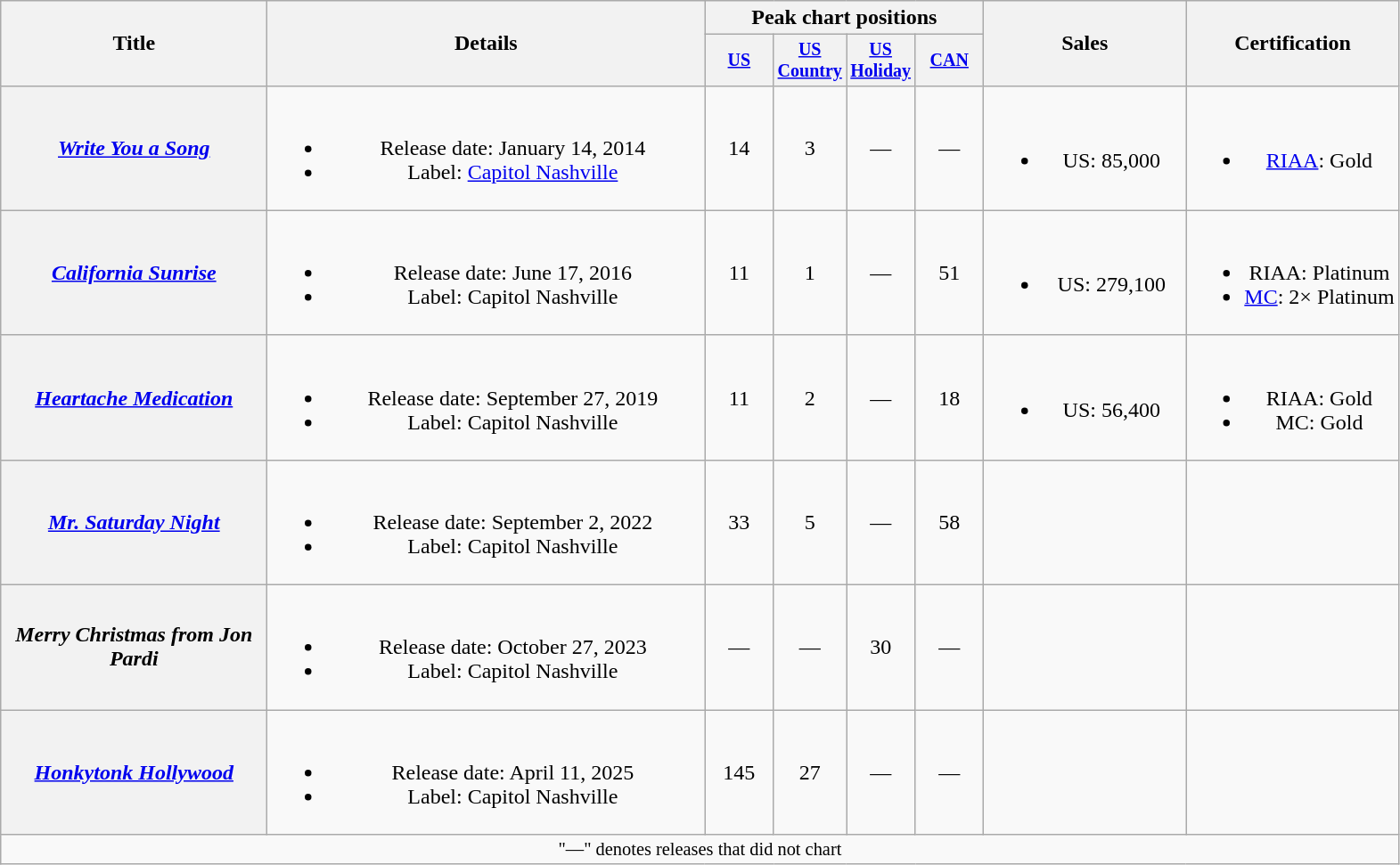<table class="wikitable plainrowheaders" style="text-align:center;">
<tr>
<th scope="col" rowspan="2" style="width:12em;">Title</th>
<th scope="col" rowspan="2" style="width:20em;">Details</th>
<th scope="col" colspan="4">Peak chart positions</th>
<th scope="col" rowspan="2" style="width:9em;">Sales</th>
<th scope="col" rowspan="2">Certification</th>
</tr>
<tr style="font-size:smaller;">
<th scope="col" style="width:45px;"><a href='#'>US</a><br></th>
<th scope="col" style="width:45px;"><a href='#'>US Country</a><br></th>
<th scope="col" style="width:45px;"><a href='#'>US Holiday</a><br></th>
<th scope="col" style="width:45px;"><a href='#'>CAN</a><br></th>
</tr>
<tr>
<th scope="row"><em><a href='#'>Write You a Song</a></em></th>
<td><br><ul><li>Release date: January 14, 2014</li><li>Label: <a href='#'>Capitol Nashville</a></li></ul></td>
<td>14</td>
<td>3</td>
<td>—</td>
<td>—</td>
<td><br><ul><li>US: 85,000</li></ul></td>
<td><br><ul><li><a href='#'>RIAA</a>: Gold</li></ul></td>
</tr>
<tr>
<th scope="row"><em><a href='#'>California Sunrise</a></em></th>
<td><br><ul><li>Release date: June 17, 2016</li><li>Label: Capitol Nashville</li></ul></td>
<td>11</td>
<td>1</td>
<td>—</td>
<td>51</td>
<td><br><ul><li>US: 279,100</li></ul></td>
<td><br><ul><li>RIAA: Platinum</li><li><a href='#'>MC</a>: 2× Platinum</li></ul></td>
</tr>
<tr>
<th scope="row"><em><a href='#'>Heartache Medication</a></em></th>
<td><br><ul><li>Release date: September 27, 2019</li><li>Label: Capitol Nashville</li></ul></td>
<td>11</td>
<td>2</td>
<td>—</td>
<td>18</td>
<td><br><ul><li>US: 56,400</li></ul></td>
<td><br><ul><li>RIAA: Gold</li><li>MC: Gold</li></ul></td>
</tr>
<tr>
<th scope="row"><em><a href='#'>Mr. Saturday Night</a></em></th>
<td><br><ul><li>Release date: September 2, 2022</li><li>Label: Capitol Nashville</li></ul></td>
<td>33</td>
<td>5</td>
<td>—</td>
<td>58</td>
<td></td>
<td></td>
</tr>
<tr>
<th scope="row"><em>Merry Christmas from Jon Pardi</em></th>
<td><br><ul><li>Release date: October 27, 2023</li><li>Label: Capitol Nashville</li></ul></td>
<td>—</td>
<td>—</td>
<td>30</td>
<td>—</td>
<td></td>
<td></td>
</tr>
<tr>
<th scope="row"><em><a href='#'>Honkytonk Hollywood</a></em></th>
<td><br><ul><li>Release date: April 11, 2025</li><li>Label: Capitol Nashville</li></ul></td>
<td>145</td>
<td>27</td>
<td>—</td>
<td>—</td>
<td></td>
<td></td>
</tr>
<tr>
<td colspan="8" style="font-size:85%">"—" denotes releases that did not chart</td>
</tr>
</table>
